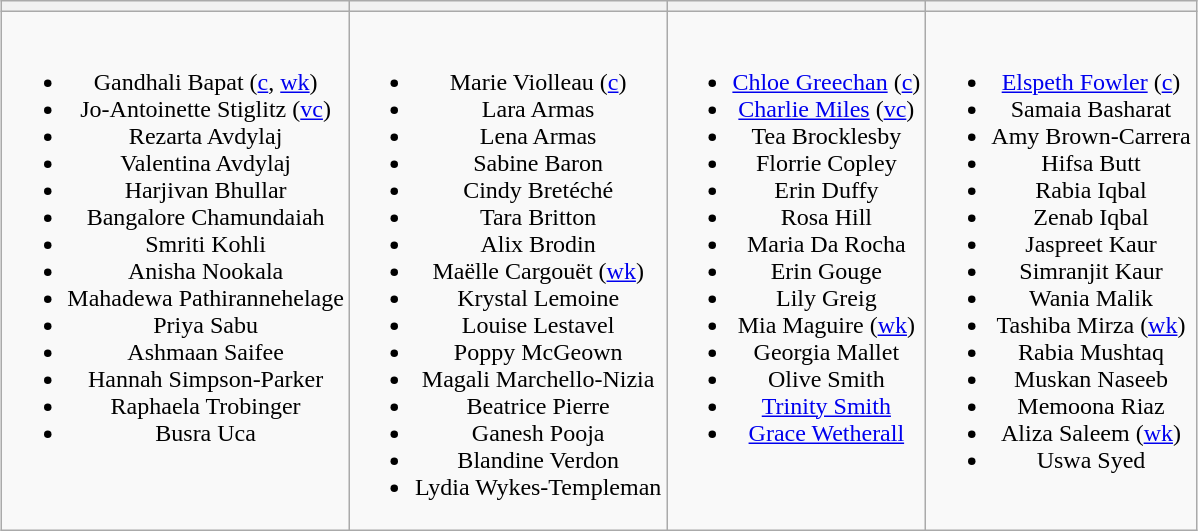<table class="wikitable" style="text-align:center; margin:0 auto">
<tr>
<th></th>
<th></th>
<th></th>
<th></th>
</tr>
<tr style="vertical-align:top">
<td><br><ul><li>Gandhali Bapat (<a href='#'>c</a>, <a href='#'>wk</a>)</li><li>Jo-Antoinette Stiglitz (<a href='#'>vc</a>)</li><li>Rezarta Avdylaj</li><li>Valentina Avdylaj</li><li>Harjivan Bhullar</li><li>Bangalore Chamundaiah</li><li>Smriti Kohli</li><li>Anisha Nookala</li><li>Mahadewa Pathirannehelage</li><li>Priya Sabu</li><li>Ashmaan Saifee</li><li>Hannah Simpson-Parker</li><li>Raphaela Trobinger</li><li>Busra Uca</li></ul></td>
<td><br><ul><li>Marie Violleau (<a href='#'>c</a>)</li><li>Lara Armas</li><li>Lena Armas</li><li>Sabine Baron</li><li>Cindy Bretéché</li><li>Tara Britton</li><li>Alix Brodin</li><li>Maëlle Cargouët (<a href='#'>wk</a>)</li><li>Krystal Lemoine</li><li>Louise Lestavel</li><li>Poppy McGeown</li><li>Magali Marchello-Nizia</li><li>Beatrice Pierre</li><li>Ganesh Pooja</li><li>Blandine Verdon</li><li>Lydia Wykes-Templeman</li></ul></td>
<td><br><ul><li><a href='#'>Chloe Greechan</a> (<a href='#'>c</a>)</li><li><a href='#'>Charlie Miles</a> (<a href='#'>vc</a>)</li><li>Tea Brocklesby</li><li>Florrie Copley</li><li>Erin Duffy</li><li>Rosa Hill</li><li>Maria Da Rocha</li><li>Erin Gouge</li><li>Lily Greig</li><li>Mia Maguire (<a href='#'>wk</a>)</li><li>Georgia Mallet</li><li>Olive Smith</li><li><a href='#'>Trinity Smith</a></li><li><a href='#'>Grace Wetherall</a></li></ul></td>
<td><br><ul><li><a href='#'>Elspeth Fowler</a> (<a href='#'>c</a>)</li><li>Samaia Basharat</li><li>Amy Brown-Carrera</li><li>Hifsa Butt</li><li>Rabia Iqbal</li><li>Zenab Iqbal</li><li>Jaspreet Kaur</li><li>Simranjit Kaur</li><li>Wania Malik</li><li>Tashiba Mirza (<a href='#'>wk</a>)</li><li>Rabia Mushtaq</li><li>Muskan Naseeb</li><li>Memoona Riaz</li><li>Aliza Saleem (<a href='#'>wk</a>)</li><li>Uswa Syed</li></ul></td>
</tr>
</table>
